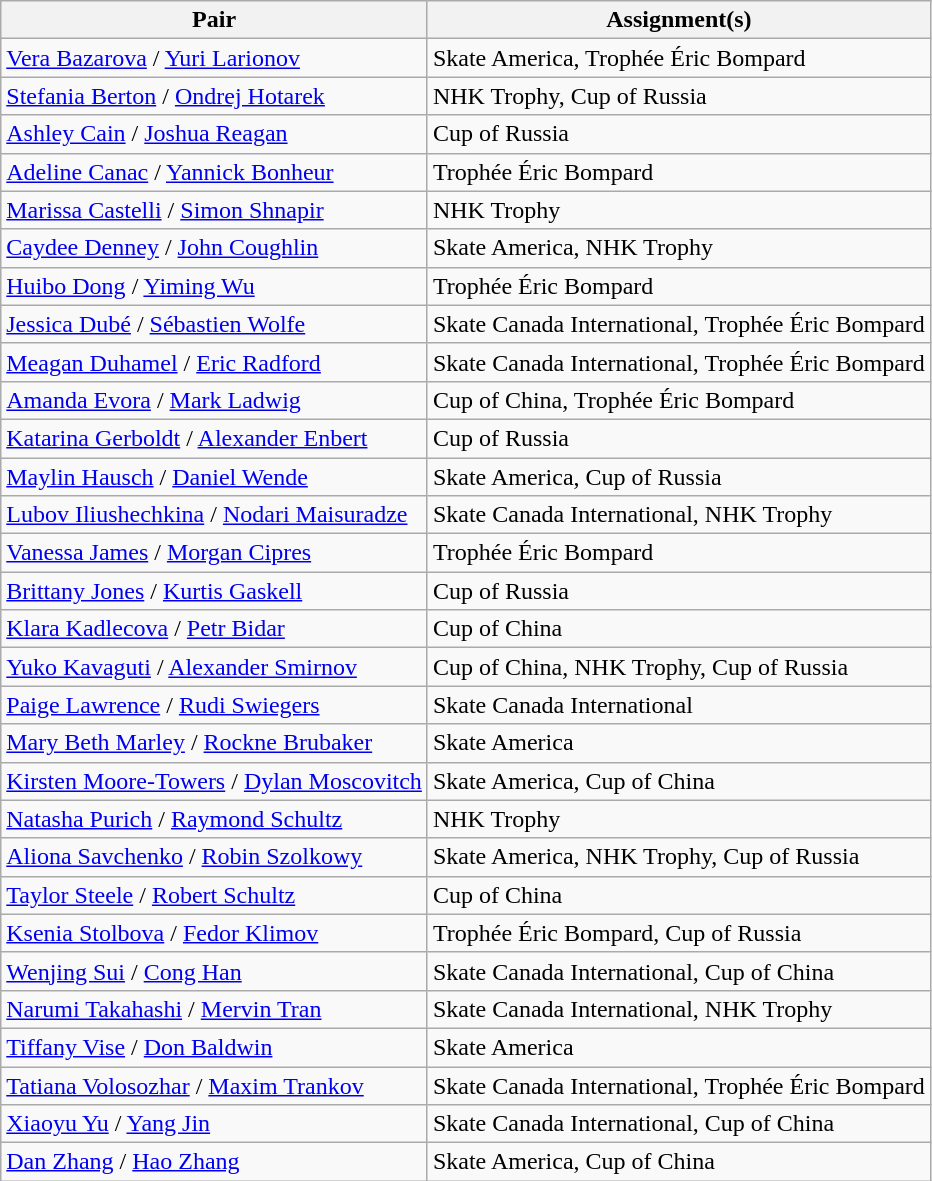<table class="wikitable">
<tr>
<th>Pair</th>
<th>Assignment(s)</th>
</tr>
<tr>
<td><a href='#'>Vera Bazarova</a> / <a href='#'>Yuri Larionov</a></td>
<td>Skate America, Trophée Éric Bompard</td>
</tr>
<tr>
<td><a href='#'>Stefania Berton</a> / <a href='#'>Ondrej Hotarek</a></td>
<td>NHK Trophy, Cup of Russia</td>
</tr>
<tr>
<td><a href='#'>Ashley Cain</a> / <a href='#'>Joshua Reagan</a></td>
<td>Cup of Russia</td>
</tr>
<tr>
<td><a href='#'>Adeline Canac</a> / <a href='#'>Yannick Bonheur</a></td>
<td>Trophée Éric Bompard</td>
</tr>
<tr>
<td><a href='#'>Marissa Castelli</a> / <a href='#'>Simon Shnapir</a></td>
<td>NHK Trophy</td>
</tr>
<tr>
<td><a href='#'>Caydee Denney</a> / <a href='#'>John Coughlin</a></td>
<td>Skate America, NHK Trophy</td>
</tr>
<tr>
<td><a href='#'>Huibo Dong</a> / <a href='#'>Yiming Wu</a></td>
<td>Trophée Éric Bompard</td>
</tr>
<tr>
<td><a href='#'>Jessica Dubé</a> / <a href='#'>Sébastien Wolfe</a></td>
<td>Skate Canada International, Trophée Éric Bompard</td>
</tr>
<tr>
<td><a href='#'>Meagan Duhamel</a> / <a href='#'>Eric Radford</a></td>
<td>Skate Canada International, Trophée Éric Bompard</td>
</tr>
<tr>
<td><a href='#'>Amanda Evora</a> / <a href='#'>Mark Ladwig</a></td>
<td>Cup of China, Trophée Éric Bompard</td>
</tr>
<tr>
<td><a href='#'>Katarina Gerboldt</a> / <a href='#'>Alexander Enbert</a></td>
<td>Cup of Russia</td>
</tr>
<tr>
<td><a href='#'>Maylin Hausch</a> / <a href='#'>Daniel Wende</a></td>
<td>Skate America, Cup of Russia</td>
</tr>
<tr>
<td><a href='#'>Lubov Iliushechkina</a> / <a href='#'>Nodari Maisuradze</a></td>
<td>Skate Canada International, NHK Trophy</td>
</tr>
<tr>
<td><a href='#'>Vanessa James</a> / <a href='#'>Morgan Cipres</a></td>
<td>Trophée Éric Bompard</td>
</tr>
<tr>
<td><a href='#'>Brittany Jones</a> / <a href='#'>Kurtis Gaskell</a></td>
<td>Cup of Russia</td>
</tr>
<tr>
<td><a href='#'>Klara Kadlecova</a> / <a href='#'>Petr Bidar</a></td>
<td>Cup of China</td>
</tr>
<tr>
<td><a href='#'>Yuko Kavaguti</a> / <a href='#'>Alexander Smirnov</a></td>
<td>Cup of China, NHK Trophy, Cup of Russia</td>
</tr>
<tr>
<td><a href='#'>Paige Lawrence</a> / <a href='#'>Rudi Swiegers</a></td>
<td>Skate Canada International</td>
</tr>
<tr>
<td><a href='#'>Mary Beth Marley</a> / <a href='#'>Rockne Brubaker</a></td>
<td>Skate America</td>
</tr>
<tr>
<td><a href='#'>Kirsten Moore-Towers</a> / <a href='#'>Dylan Moscovitch</a></td>
<td>Skate America, Cup of China</td>
</tr>
<tr>
<td><a href='#'>Natasha Purich</a> / <a href='#'>Raymond Schultz</a></td>
<td>NHK Trophy</td>
</tr>
<tr>
<td><a href='#'>Aliona Savchenko</a> / <a href='#'>Robin Szolkowy</a></td>
<td>Skate America, NHK Trophy, Cup of Russia</td>
</tr>
<tr>
<td><a href='#'>Taylor Steele</a> / <a href='#'>Robert Schultz</a></td>
<td>Cup of China</td>
</tr>
<tr>
<td><a href='#'>Ksenia Stolbova</a> / <a href='#'>Fedor Klimov</a></td>
<td>Trophée Éric Bompard, Cup of Russia</td>
</tr>
<tr>
<td><a href='#'>Wenjing Sui</a> / <a href='#'>Cong Han</a></td>
<td>Skate Canada International, Cup of China</td>
</tr>
<tr>
<td><a href='#'>Narumi Takahashi</a> / <a href='#'>Mervin Tran</a></td>
<td>Skate Canada International, NHK Trophy</td>
</tr>
<tr>
<td><a href='#'>Tiffany Vise</a> / <a href='#'>Don Baldwin</a></td>
<td>Skate America</td>
</tr>
<tr>
<td><a href='#'>Tatiana Volosozhar</a> / <a href='#'>Maxim Trankov</a></td>
<td>Skate Canada International, Trophée Éric Bompard</td>
</tr>
<tr>
<td><a href='#'>Xiaoyu Yu</a> / <a href='#'>Yang Jin</a></td>
<td>Skate Canada International, Cup of China</td>
</tr>
<tr>
<td><a href='#'>Dan Zhang</a> / <a href='#'>Hao Zhang</a></td>
<td>Skate America, Cup of China</td>
</tr>
</table>
